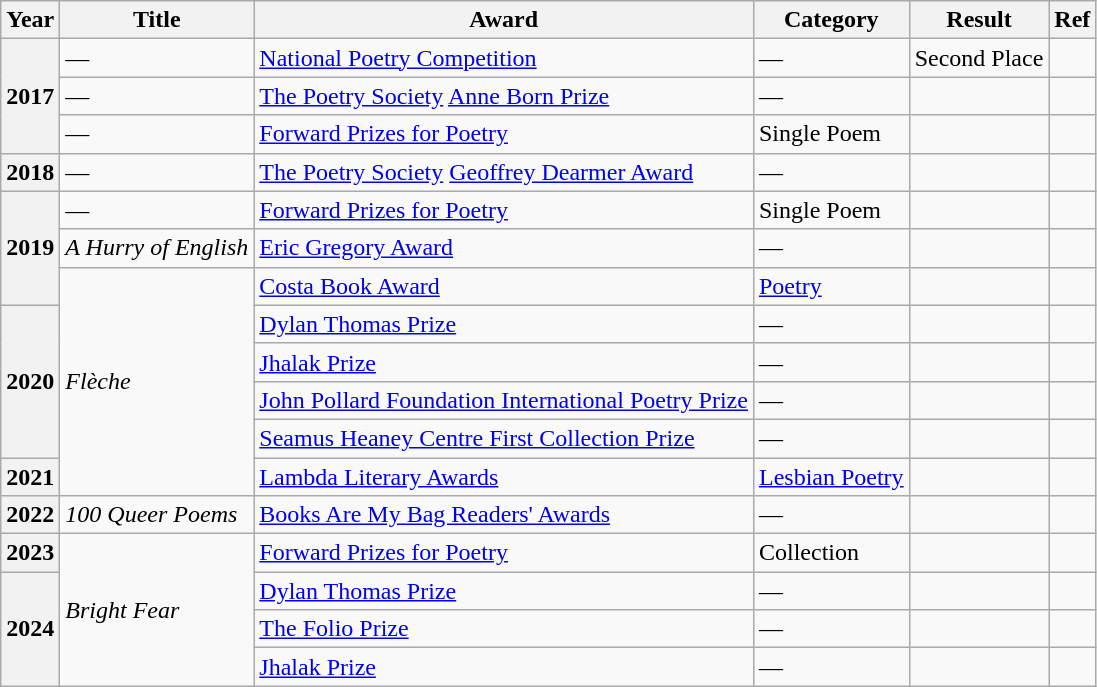<table class="wikitable sortable">
<tr>
<th>Year</th>
<th>Title</th>
<th>Award</th>
<th>Category</th>
<th>Result</th>
<th>Ref</th>
</tr>
<tr>
<th rowspan="3">2017</th>
<td>—</td>
<td><a href='#'>National Poetry Competition</a></td>
<td>—</td>
<td>Second Place</td>
<td></td>
</tr>
<tr>
<td>—</td>
<td><a href='#'>The Poetry Society</a> <a href='#'>Anne Born Prize</a></td>
<td>—</td>
<td></td>
<td></td>
</tr>
<tr>
<td>—</td>
<td><a href='#'>Forward Prizes for Poetry</a></td>
<td>Single Poem</td>
<td></td>
<td></td>
</tr>
<tr>
<th>2018</th>
<td>—</td>
<td><a href='#'>The Poetry Society</a> <a href='#'>Geoffrey Dearmer Award</a></td>
<td>—</td>
<td></td>
<td></td>
</tr>
<tr>
<th rowspan="3">2019</th>
<td>—</td>
<td><a href='#'>Forward Prizes for Poetry</a></td>
<td>Single Poem</td>
<td></td>
<td></td>
</tr>
<tr>
<td><em>A Hurry of English</em></td>
<td><a href='#'>Eric Gregory Award</a></td>
<td>—</td>
<td></td>
<td></td>
</tr>
<tr>
<td rowspan="6"><em>Flèche</em></td>
<td><a href='#'>Costa Book Award</a></td>
<td><a href='#'>Poetry</a></td>
<td></td>
<td></td>
</tr>
<tr>
<th rowspan="4">2020</th>
<td><a href='#'>Dylan Thomas Prize</a></td>
<td>—</td>
<td></td>
<td></td>
</tr>
<tr>
<td><a href='#'>Jhalak Prize</a></td>
<td>—</td>
<td></td>
<td></td>
</tr>
<tr>
<td><a href='#'>John Pollard Foundation International Poetry Prize</a></td>
<td>—</td>
<td></td>
<td></td>
</tr>
<tr>
<td><a href='#'>Seamus Heaney Centre First Collection Prize</a></td>
<td>—</td>
<td></td>
<td></td>
</tr>
<tr>
<th>2021</th>
<td><a href='#'>Lambda Literary Awards</a></td>
<td><a href='#'>Lesbian Poetry</a></td>
<td></td>
<td></td>
</tr>
<tr>
<th>2022</th>
<td><em>100 Queer Poems</em></td>
<td><a href='#'>Books Are My Bag Readers' Awards</a></td>
<td>—</td>
<td></td>
<td></td>
</tr>
<tr>
<th>2023</th>
<td rowspan="4"><em>Bright Fear</em></td>
<td><a href='#'>Forward Prizes for Poetry</a></td>
<td>Collection</td>
<td></td>
<td></td>
</tr>
<tr>
<th rowspan="3">2024</th>
<td><a href='#'>Dylan Thomas Prize</a></td>
<td>—</td>
<td></td>
<td></td>
</tr>
<tr>
<td><a href='#'>The Folio Prize</a></td>
<td>—</td>
<td></td>
<td></td>
</tr>
<tr>
<td><a href='#'>Jhalak Prize</a></td>
<td>—</td>
<td></td>
<td></td>
</tr>
</table>
